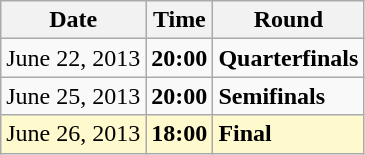<table class="wikitable">
<tr>
<th>Date</th>
<th>Time</th>
<th>Round</th>
</tr>
<tr>
<td>June 22, 2013</td>
<td><strong>20:00</strong></td>
<td><strong>Quarterfinals</strong></td>
</tr>
<tr>
<td>June 25, 2013</td>
<td><strong>20:00</strong></td>
<td><strong>Semifinals</strong></td>
</tr>
<tr style=background:lemonchiffon>
<td>June 26, 2013</td>
<td><strong>18:00</strong></td>
<td><strong>Final</strong></td>
</tr>
</table>
